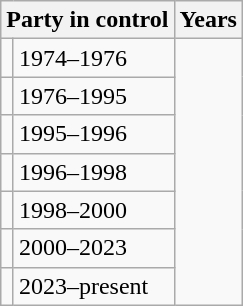<table class="wikitable">
<tr>
<th colspan="2">Party in control</th>
<th>Years</th>
</tr>
<tr>
<td></td>
<td>1974–1976</td>
</tr>
<tr>
<td></td>
<td>1976–1995</td>
</tr>
<tr>
<td></td>
<td>1995–1996</td>
</tr>
<tr>
<td></td>
<td>1996–1998</td>
</tr>
<tr>
<td></td>
<td>1998–2000</td>
</tr>
<tr>
<td></td>
<td>2000–2023</td>
</tr>
<tr>
<td></td>
<td>2023–present</td>
</tr>
</table>
